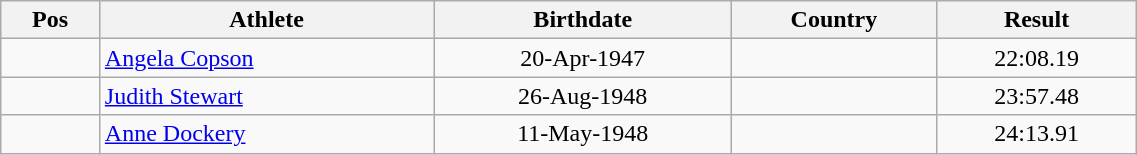<table class="wikitable"  style="text-align:center; width:60%;">
<tr>
<th>Pos</th>
<th>Athlete</th>
<th>Birthdate</th>
<th>Country</th>
<th>Result</th>
</tr>
<tr>
<td align=center></td>
<td align=left><a href='#'>Angela Copson</a></td>
<td>20-Apr-1947</td>
<td align=left></td>
<td>22:08.19</td>
</tr>
<tr>
<td align=center></td>
<td align=left><a href='#'>Judith Stewart</a></td>
<td>26-Aug-1948</td>
<td align=left></td>
<td>23:57.48</td>
</tr>
<tr>
<td align=center></td>
<td align=left><a href='#'>Anne Dockery</a></td>
<td>11-May-1948</td>
<td align=left></td>
<td>24:13.91</td>
</tr>
</table>
